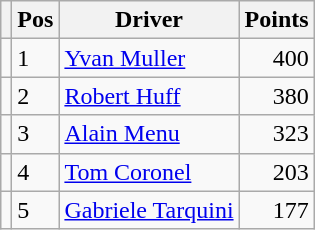<table class="wikitable" style="font-size|95%;">
<tr>
<th></th>
<th>Pos</th>
<th>Driver</th>
<th>Points</th>
</tr>
<tr>
<td align="left"></td>
<td>1</td>
<td> <a href='#'>Yvan Muller</a></td>
<td align="right">400</td>
</tr>
<tr>
<td align="left"></td>
<td>2</td>
<td> <a href='#'>Robert Huff</a></td>
<td align="right">380</td>
</tr>
<tr>
<td align="left"></td>
<td>3</td>
<td> <a href='#'>Alain Menu</a></td>
<td align="right">323</td>
</tr>
<tr>
<td align="left"></td>
<td>4</td>
<td> <a href='#'>Tom Coronel</a></td>
<td align="right">203</td>
</tr>
<tr>
<td align="left"></td>
<td>5</td>
<td> <a href='#'>Gabriele Tarquini</a></td>
<td align="right">177</td>
</tr>
</table>
